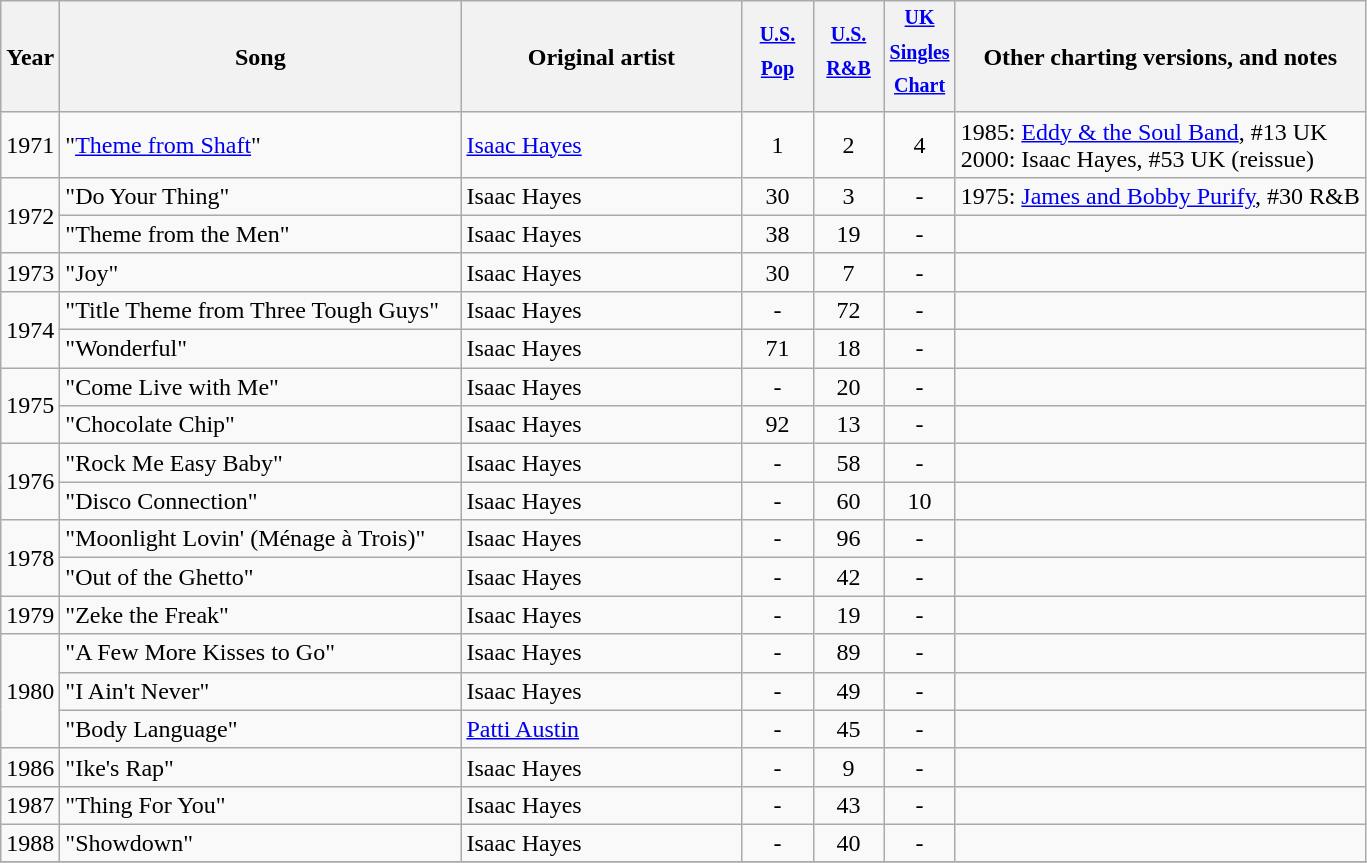<table class="wikitable">
<tr>
<th>Year</th>
<th width="260">Song</th>
<th width="180">Original artist</th>
<th width="40"><sup><a href='#'>U.S. Pop</a></sup></th>
<th width="40"><sup><a href='#'>U.S. R&B</a></sup></th>
<th width="40"><sup><a href='#'>UK Singles Chart</a></sup></th>
<th>Other charting versions, and notes</th>
</tr>
<tr>
<td rowspan="1">1971</td>
<td>"<a href='#'>Theme from Shaft</a>"</td>
<td><a href='#'>Isaac Hayes</a></td>
<td align="center">1</td>
<td align="center">2</td>
<td align="center">4</td>
<td>1985: <a href='#'>Eddy & the Soul Band</a>, #13 UK<br>2000: Isaac Hayes, #53 UK (reissue)</td>
</tr>
<tr>
<td rowspan="2">1972</td>
<td>"Do Your Thing"</td>
<td>Isaac Hayes</td>
<td align="center">30</td>
<td align="center">3</td>
<td align="center">-</td>
<td>1975: <a href='#'>James and Bobby Purify</a>, #30 R&B</td>
</tr>
<tr>
<td>"Theme from the Men"</td>
<td>Isaac Hayes</td>
<td align="center">38</td>
<td align="center">19</td>
<td align="center">-</td>
<td></td>
</tr>
<tr>
<td rowspan="1">1973</td>
<td>"Joy"</td>
<td>Isaac Hayes</td>
<td align="center">30</td>
<td align="center">7</td>
<td align="center">-</td>
<td></td>
</tr>
<tr>
<td rowspan="2">1974</td>
<td>"Title Theme from Three Tough Guys"</td>
<td>Isaac Hayes</td>
<td align="center">-</td>
<td align="center">72</td>
<td align="center">-</td>
<td></td>
</tr>
<tr>
<td>"Wonderful"</td>
<td>Isaac Hayes</td>
<td align="center">71</td>
<td align="center">18</td>
<td align="center">-</td>
<td></td>
</tr>
<tr>
<td rowspan="2">1975</td>
<td>"Come Live with Me"</td>
<td>Isaac Hayes</td>
<td align="center">-</td>
<td align="center">20</td>
<td align="center">-</td>
<td></td>
</tr>
<tr>
<td>"Chocolate Chip"</td>
<td>Isaac Hayes</td>
<td align="center">92</td>
<td align="center">13</td>
<td align="center">-</td>
<td></td>
</tr>
<tr>
<td rowspan="2">1976</td>
<td>"Rock Me Easy Baby"</td>
<td>Isaac Hayes</td>
<td align="center">-</td>
<td align="center">58</td>
<td align="center">-</td>
<td></td>
</tr>
<tr>
<td>"Disco Connection"</td>
<td>Isaac Hayes</td>
<td align="center">-</td>
<td align="center">60</td>
<td align="center">10</td>
<td></td>
</tr>
<tr>
<td rowspan="2">1978</td>
<td>"Moonlight Lovin' (Ménage à Trois)"</td>
<td>Isaac Hayes</td>
<td align="center">-</td>
<td align="center">96</td>
<td align="center">-</td>
<td></td>
</tr>
<tr>
<td>"Out of the Ghetto"</td>
<td>Isaac Hayes</td>
<td align="center">-</td>
<td align="center">42</td>
<td align="center">-</td>
<td></td>
</tr>
<tr>
<td rowspan="1">1979</td>
<td>"Zeke the Freak"</td>
<td>Isaac Hayes</td>
<td align="center">-</td>
<td align="center">19</td>
<td align="center">-</td>
<td></td>
</tr>
<tr>
<td rowspan="3">1980</td>
<td>"A Few More Kisses to Go"</td>
<td>Isaac Hayes</td>
<td align="center">-</td>
<td align="center">89</td>
<td align="center">-</td>
<td></td>
</tr>
<tr>
<td>"I Ain't Never"</td>
<td>Isaac Hayes</td>
<td align="center">-</td>
<td align="center">49</td>
<td align="center">-</td>
<td></td>
</tr>
<tr>
<td>"Body Language"</td>
<td><a href='#'>Patti Austin</a></td>
<td align="center">-</td>
<td align="center">45</td>
<td align="center">-</td>
<td></td>
</tr>
<tr>
<td rowspan="1">1986</td>
<td>"Ike's Rap"</td>
<td>Isaac Hayes</td>
<td align="center">-</td>
<td align="center">9</td>
<td align="center">-</td>
<td></td>
</tr>
<tr>
<td rowspan="1">1987</td>
<td>"Thing For You"</td>
<td>Isaac Hayes</td>
<td align="center">-</td>
<td align="center">43</td>
<td align="center">-</td>
<td></td>
</tr>
<tr>
<td rowspan="1">1988</td>
<td>"Showdown"</td>
<td>Isaac Hayes</td>
<td align="center">-</td>
<td align="center">40</td>
<td align="center">-</td>
<td></td>
</tr>
<tr>
</tr>
</table>
